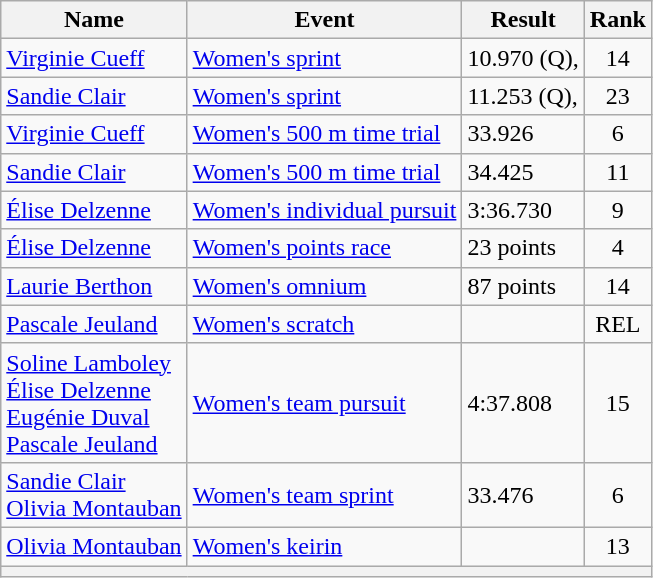<table class="wikitable sortable">
<tr>
<th>Name</th>
<th>Event</th>
<th>Result</th>
<th>Rank</th>
</tr>
<tr>
<td><a href='#'>Virginie Cueff</a></td>
<td><a href='#'>Women's sprint</a></td>
<td>10.970 (Q),</td>
<td align=center>14</td>
</tr>
<tr>
<td><a href='#'>Sandie Clair</a></td>
<td><a href='#'>Women's sprint</a></td>
<td>11.253 (Q),</td>
<td align=center>23</td>
</tr>
<tr>
<td><a href='#'>Virginie Cueff</a></td>
<td><a href='#'>Women's 500 m time trial</a></td>
<td>33.926</td>
<td align=center>6</td>
</tr>
<tr>
<td><a href='#'>Sandie Clair</a></td>
<td><a href='#'>Women's 500 m time trial</a></td>
<td>34.425</td>
<td align=center>11</td>
</tr>
<tr>
<td><a href='#'>Élise Delzenne</a></td>
<td><a href='#'>Women's individual pursuit</a></td>
<td>3:36.730</td>
<td align=center>9</td>
</tr>
<tr>
<td><a href='#'>Élise Delzenne</a></td>
<td><a href='#'>Women's points race</a></td>
<td>23 points</td>
<td align=center>4</td>
</tr>
<tr>
<td><a href='#'>Laurie Berthon</a></td>
<td><a href='#'>Women's omnium</a></td>
<td>87 points</td>
<td align=center>14</td>
</tr>
<tr>
<td><a href='#'>Pascale Jeuland</a></td>
<td><a href='#'>Women's scratch</a></td>
<td></td>
<td align=center>REL</td>
</tr>
<tr>
<td><a href='#'>Soline Lamboley</a><br><a href='#'>Élise Delzenne</a><br><a href='#'>Eugénie Duval</a><br><a href='#'>Pascale Jeuland</a></td>
<td><a href='#'>Women's team pursuit</a></td>
<td>4:37.808</td>
<td align=center>15</td>
</tr>
<tr>
<td><a href='#'>Sandie Clair</a><br><a href='#'>Olivia Montauban</a></td>
<td><a href='#'>Women's team sprint</a></td>
<td>33.476</td>
<td align=center>6</td>
</tr>
<tr>
<td><a href='#'>Olivia Montauban</a></td>
<td><a href='#'>Women's keirin</a></td>
<td></td>
<td align=center>13</td>
</tr>
<tr>
<th colspan="4"></th>
</tr>
</table>
